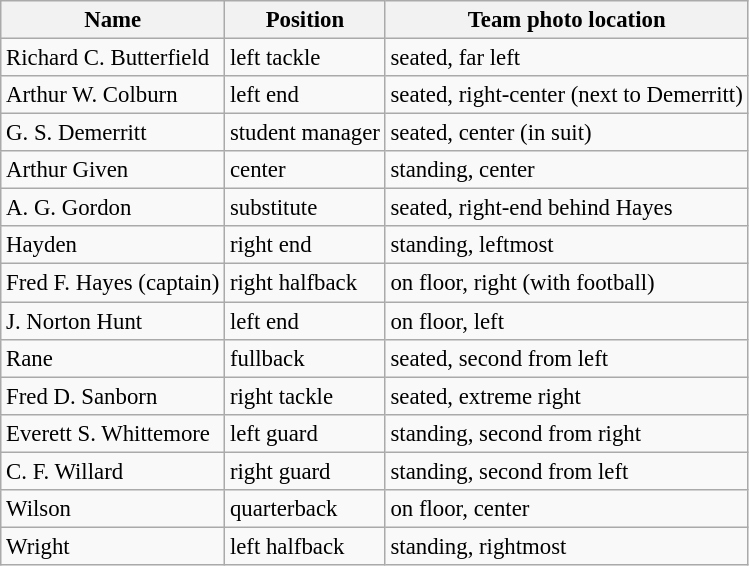<table class="wikitable" style="text-align:left; font-size: 95%;">
<tr>
<th>Name</th>
<th>Position</th>
<th>Team photo location</th>
</tr>
<tr>
<td>Richard C. Butterfield</td>
<td>left tackle</td>
<td>seated, far left</td>
</tr>
<tr>
<td>Arthur W. Colburn</td>
<td>left end</td>
<td>seated, right-center (next to Demerritt)</td>
</tr>
<tr>
<td>G. S. Demerritt</td>
<td>student manager</td>
<td>seated, center (in suit)</td>
</tr>
<tr>
<td>Arthur Given</td>
<td>center</td>
<td>standing, center</td>
</tr>
<tr>
<td>A. G. Gordon</td>
<td>substitute</td>
<td>seated, right-end behind Hayes</td>
</tr>
<tr>
<td>Hayden</td>
<td>right end</td>
<td>standing, leftmost</td>
</tr>
<tr>
<td>Fred F. Hayes (captain)</td>
<td>right halfback</td>
<td>on floor, right (with football)</td>
</tr>
<tr>
<td>J. Norton Hunt</td>
<td>left end</td>
<td>on floor, left</td>
</tr>
<tr>
<td>Rane</td>
<td>fullback</td>
<td>seated, second from left</td>
</tr>
<tr>
<td>Fred D. Sanborn</td>
<td>right tackle</td>
<td>seated, extreme right</td>
</tr>
<tr>
<td>Everett S. Whittemore</td>
<td>left guard</td>
<td>standing, second from right</td>
</tr>
<tr>
<td>C. F. Willard</td>
<td>right guard</td>
<td>standing, second from left</td>
</tr>
<tr>
<td>Wilson</td>
<td>quarterback</td>
<td>on floor, center</td>
</tr>
<tr>
<td>Wright</td>
<td>left halfback</td>
<td>standing, rightmost</td>
</tr>
</table>
